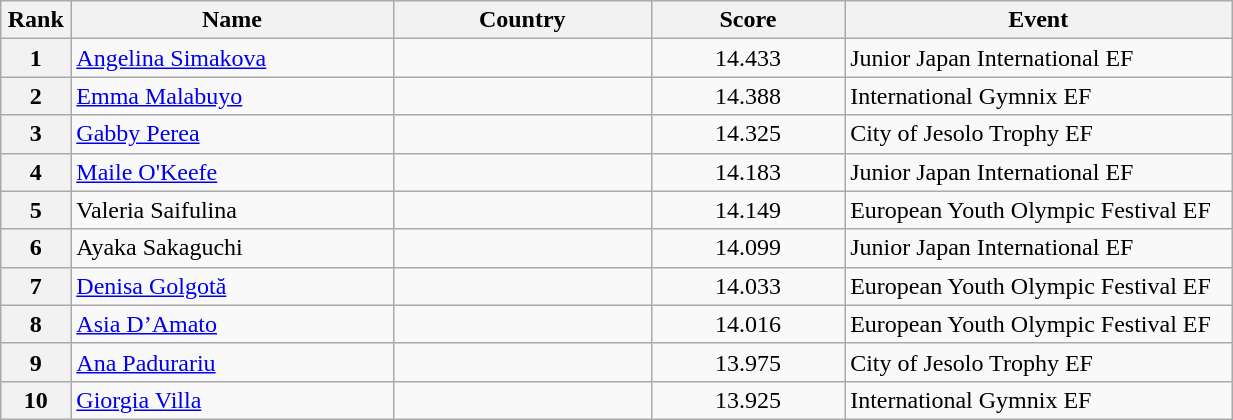<table class="wikitable sortable" style="width:65%;">
<tr>
<th style="text-align:center; width:5%;">Rank</th>
<th style="text-align:center; width:25%;">Name</th>
<th style="text-align:center; width:20%;">Country</th>
<th style="text-align:center; width:15%;">Score</th>
<th style="text-align:center; width:30%;">Event</th>
</tr>
<tr>
<th>1</th>
<td><a href='#'>Angelina Simakova</a></td>
<td></td>
<td align="center">14.433</td>
<td>Junior Japan International EF</td>
</tr>
<tr>
<th>2</th>
<td><a href='#'>Emma Malabuyo</a></td>
<td></td>
<td align="center">14.388</td>
<td>International Gymnix EF</td>
</tr>
<tr>
<th>3</th>
<td><a href='#'>Gabby Perea</a></td>
<td></td>
<td align="center">14.325</td>
<td>City of Jesolo Trophy EF</td>
</tr>
<tr>
<th>4</th>
<td><a href='#'>Maile O'Keefe</a></td>
<td></td>
<td align="center">14.183</td>
<td>Junior Japan International EF</td>
</tr>
<tr>
<th>5</th>
<td>Valeria Saifulina</td>
<td></td>
<td align="center">14.149</td>
<td>European Youth Olympic Festival EF</td>
</tr>
<tr>
<th>6</th>
<td>Ayaka Sakaguchi</td>
<td></td>
<td align="center">14.099</td>
<td>Junior Japan International EF</td>
</tr>
<tr>
<th>7</th>
<td><a href='#'>Denisa Golgotă</a></td>
<td></td>
<td align="center">14.033</td>
<td>European Youth Olympic Festival EF</td>
</tr>
<tr>
<th>8</th>
<td><a href='#'>Asia D’Amato</a></td>
<td></td>
<td align="center">14.016</td>
<td>European Youth Olympic Festival EF</td>
</tr>
<tr>
<th>9</th>
<td><a href='#'>Ana Padurariu</a></td>
<td></td>
<td align="center">13.975</td>
<td>City of Jesolo Trophy EF</td>
</tr>
<tr>
<th>10</th>
<td><a href='#'>Giorgia Villa</a></td>
<td></td>
<td align="center">13.925</td>
<td>International Gymnix EF</td>
</tr>
</table>
